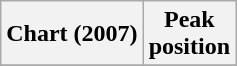<table class="wikitable sortable plainrowheaders" style="text-align:center">
<tr>
<th scope="col">Chart (2007)</th>
<th scope="col">Peak<br>position</th>
</tr>
<tr>
</tr>
</table>
